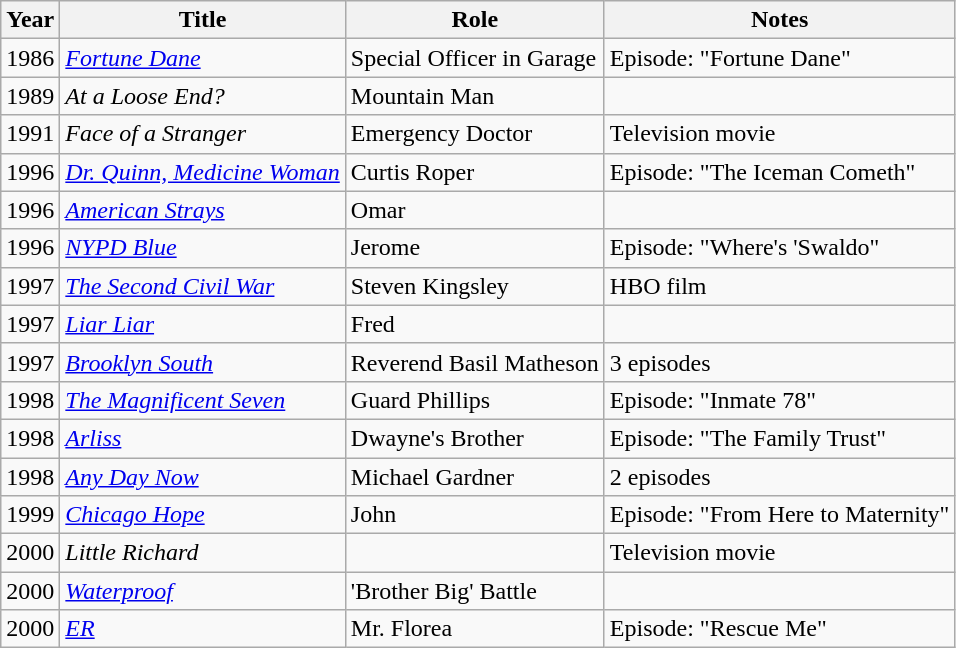<table class="wikitable sortable">
<tr>
<th>Year</th>
<th>Title</th>
<th>Role</th>
<th class="unsortable">Notes</th>
</tr>
<tr>
<td>1986</td>
<td><em><a href='#'>Fortune Dane</a></em></td>
<td>Special Officer in Garage</td>
<td>Episode: "Fortune Dane"</td>
</tr>
<tr>
<td>1989</td>
<td><em>At a Loose End?</em></td>
<td>Mountain Man</td>
<td></td>
</tr>
<tr>
<td>1991</td>
<td><em>Face of a Stranger</em></td>
<td>Emergency Doctor</td>
<td>Television movie</td>
</tr>
<tr>
<td>1996</td>
<td><em><a href='#'>Dr. Quinn, Medicine Woman</a></em></td>
<td>Curtis Roper</td>
<td>Episode: "The Iceman Cometh"</td>
</tr>
<tr>
<td>1996</td>
<td><em><a href='#'>American Strays</a></em></td>
<td>Omar</td>
<td></td>
</tr>
<tr>
<td>1996</td>
<td><em><a href='#'>NYPD Blue</a></em></td>
<td>Jerome</td>
<td>Episode: "Where's 'Swaldo"</td>
</tr>
<tr>
<td>1997</td>
<td><em><a href='#'>The Second Civil War</a></em></td>
<td>Steven Kingsley</td>
<td>HBO film</td>
</tr>
<tr>
<td>1997</td>
<td><em><a href='#'>Liar Liar</a></em></td>
<td>Fred</td>
<td></td>
</tr>
<tr>
<td>1997</td>
<td><em><a href='#'>Brooklyn South</a></em></td>
<td>Reverend Basil Matheson</td>
<td>3 episodes</td>
</tr>
<tr>
<td>1998</td>
<td><em><a href='#'>The Magnificent Seven</a></em></td>
<td>Guard Phillips</td>
<td>Episode: "Inmate 78"</td>
</tr>
<tr>
<td>1998</td>
<td><em><a href='#'>Arliss</a></em></td>
<td>Dwayne's Brother</td>
<td>Episode: "The Family Trust"</td>
</tr>
<tr>
<td>1998</td>
<td><em><a href='#'>Any Day Now</a></em></td>
<td>Michael Gardner</td>
<td>2 episodes</td>
</tr>
<tr>
<td>1999</td>
<td><em><a href='#'>Chicago Hope</a></em></td>
<td>John</td>
<td>Episode: "From Here to Maternity"</td>
</tr>
<tr>
<td>2000</td>
<td><em>Little Richard</em></td>
<td></td>
<td>Television movie</td>
</tr>
<tr>
<td>2000</td>
<td><em><a href='#'>Waterproof</a></em></td>
<td>'Brother Big' Battle</td>
<td></td>
</tr>
<tr>
<td>2000</td>
<td><em><a href='#'>ER</a></em></td>
<td>Mr. Florea</td>
<td>Episode: "Rescue Me"</td>
</tr>
</table>
